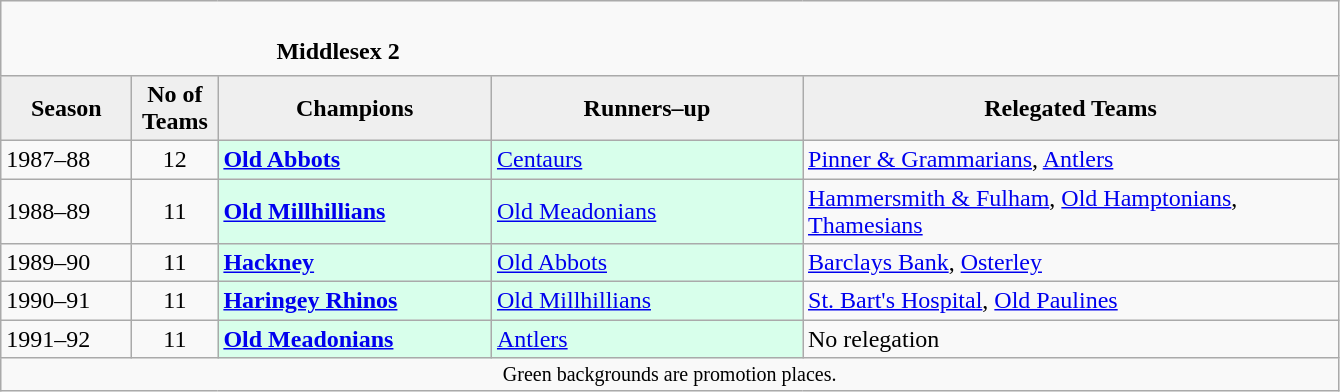<table class="wikitable" style="text-align: left;">
<tr>
<td colspan="11" cellpadding="0" cellspacing="0"><br><table border="0" style="width:100%;" cellpadding="0" cellspacing="0">
<tr>
<td style="width:20%; border:0;"></td>
<td style="border:0;"><strong>Middlesex 2</strong></td>
<td style="width:20%; border:0;"></td>
</tr>
</table>
</td>
</tr>
<tr>
<th style="background:#efefef; width:80px;">Season</th>
<th style="background:#efefef; width:50px;">No of Teams</th>
<th style="background:#efefef; width:175px;">Champions</th>
<th style="background:#efefef; width:200px;">Runners–up</th>
<th style="background:#efefef; width:350px;">Relegated Teams</th>
</tr>
<tr align=left>
<td>1987–88</td>
<td style="text-align: center;">12</td>
<td style="background:#d8ffeb;"><strong><a href='#'>Old Abbots</a></strong></td>
<td style="background:#d8ffeb;"><a href='#'>Centaurs</a></td>
<td><a href='#'>Pinner & Grammarians</a>, <a href='#'>Antlers</a></td>
</tr>
<tr>
<td>1988–89</td>
<td style="text-align: center;">11</td>
<td style="background:#d8ffeb;"><strong><a href='#'>Old Millhillians</a></strong></td>
<td style="background:#d8ffeb;"><a href='#'>Old Meadonians</a></td>
<td><a href='#'>Hammersmith & Fulham</a>, <a href='#'>Old Hamptonians</a>, <a href='#'>Thamesians</a></td>
</tr>
<tr>
<td>1989–90</td>
<td style="text-align: center;">11</td>
<td style="background:#d8ffeb;"><strong><a href='#'>Hackney</a></strong></td>
<td style="background:#d8ffeb;"><a href='#'>Old Abbots</a></td>
<td><a href='#'>Barclays Bank</a>, <a href='#'>Osterley</a></td>
</tr>
<tr>
<td>1990–91</td>
<td style="text-align: center;">11</td>
<td style="background:#d8ffeb;"><strong><a href='#'>Haringey Rhinos</a></strong></td>
<td style="background:#d8ffeb;"><a href='#'>Old Millhillians</a></td>
<td><a href='#'>St. Bart's Hospital</a>, <a href='#'>Old Paulines</a></td>
</tr>
<tr>
<td>1991–92</td>
<td style="text-align: center;">11</td>
<td style="background:#d8ffeb;"><strong><a href='#'>Old Meadonians</a></strong></td>
<td style="background:#d8ffeb;"><a href='#'>Antlers</a></td>
<td>No relegation</td>
</tr>
<tr>
<td colspan="15"  style="border:0; font-size:smaller; text-align:center;">Green backgrounds are promotion places.</td>
</tr>
</table>
